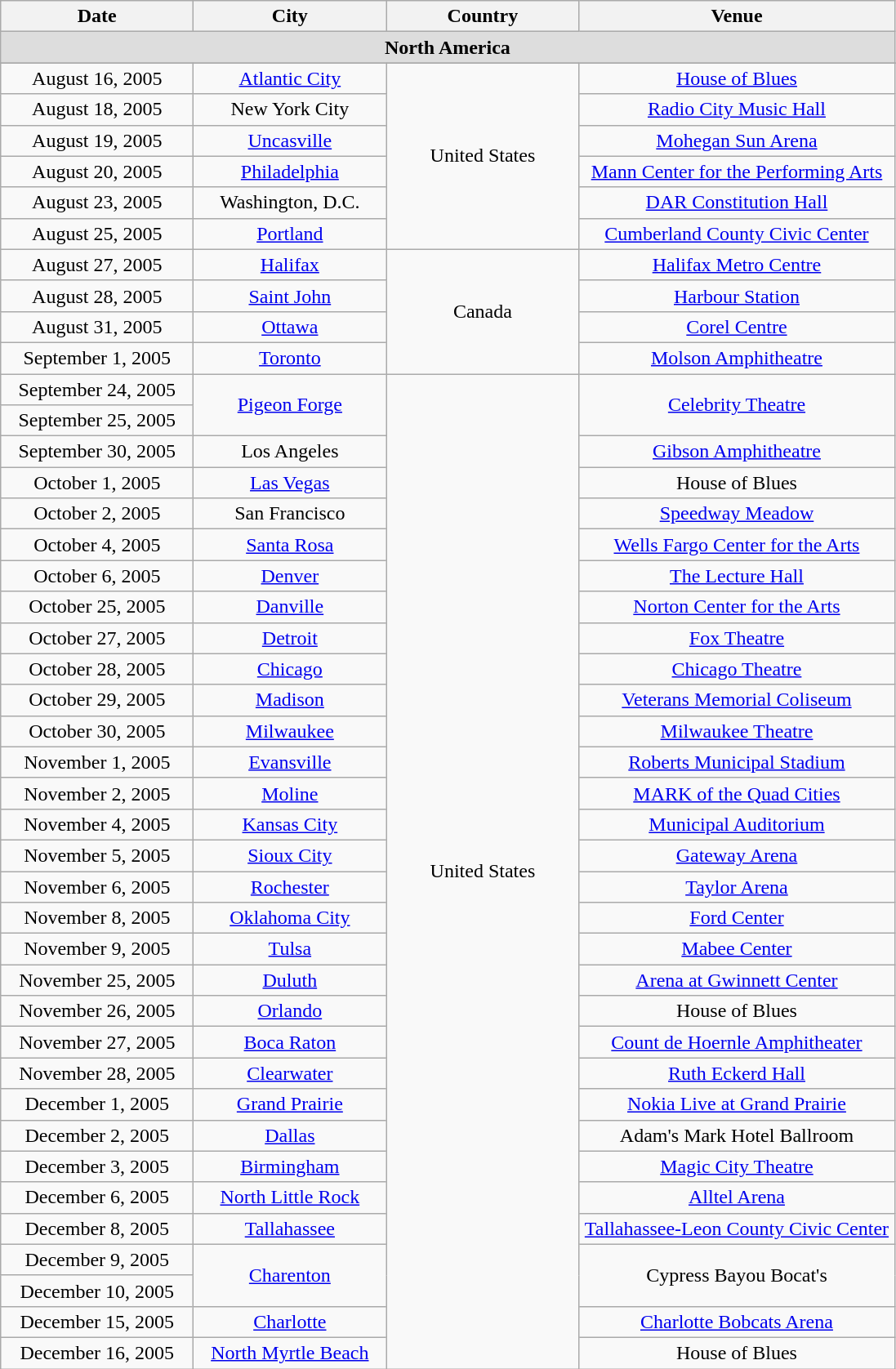<table class="wikitable" style="text-align:center;">
<tr>
<th width="150">Date</th>
<th width="150">City</th>
<th width="150">Country</th>
<th width="250">Venue</th>
</tr>
<tr bgcolor="#DDDDDD">
<td colspan=4><strong>North America</strong></td>
</tr>
<tr bgcolor="#CCCCCC">
</tr>
<tr>
<td>August 16, 2005</td>
<td><a href='#'>Atlantic City</a></td>
<td rowspan="6">United States</td>
<td><a href='#'>House of Blues</a></td>
</tr>
<tr>
<td>August 18, 2005</td>
<td>New York City</td>
<td><a href='#'>Radio City Music Hall</a></td>
</tr>
<tr>
<td>August 19, 2005</td>
<td><a href='#'>Uncasville</a></td>
<td><a href='#'>Mohegan Sun Arena</a></td>
</tr>
<tr>
<td>August 20, 2005</td>
<td><a href='#'>Philadelphia</a></td>
<td><a href='#'>Mann Center for the Performing Arts</a></td>
</tr>
<tr>
<td>August 23, 2005</td>
<td>Washington, D.C.</td>
<td><a href='#'>DAR Constitution Hall</a></td>
</tr>
<tr>
<td>August 25, 2005</td>
<td><a href='#'>Portland</a></td>
<td><a href='#'>Cumberland County Civic Center</a></td>
</tr>
<tr>
<td>August 27, 2005</td>
<td><a href='#'>Halifax</a></td>
<td rowspan="4">Canada</td>
<td><a href='#'>Halifax Metro Centre</a></td>
</tr>
<tr>
<td>August 28, 2005</td>
<td><a href='#'>Saint John</a></td>
<td><a href='#'>Harbour Station</a></td>
</tr>
<tr>
<td>August 31, 2005</td>
<td><a href='#'>Ottawa</a></td>
<td><a href='#'>Corel Centre</a></td>
</tr>
<tr>
<td>September 1, 2005</td>
<td><a href='#'>Toronto</a></td>
<td><a href='#'>Molson Amphitheatre</a></td>
</tr>
<tr>
<td>September 24, 2005</td>
<td rowspan="2"><a href='#'>Pigeon Forge</a></td>
<td rowspan="32">United States</td>
<td rowspan="2"><a href='#'>Celebrity Theatre</a></td>
</tr>
<tr>
<td>September 25, 2005</td>
</tr>
<tr>
<td>September 30, 2005</td>
<td>Los Angeles</td>
<td><a href='#'>Gibson Amphitheatre</a></td>
</tr>
<tr>
<td>October 1, 2005</td>
<td><a href='#'>Las Vegas</a></td>
<td>House of Blues</td>
</tr>
<tr>
<td>October 2, 2005</td>
<td>San Francisco</td>
<td><a href='#'>Speedway Meadow</a></td>
</tr>
<tr>
<td>October 4, 2005</td>
<td><a href='#'>Santa Rosa</a></td>
<td><a href='#'>Wells Fargo Center for the Arts</a></td>
</tr>
<tr>
<td>October 6, 2005</td>
<td><a href='#'>Denver</a></td>
<td><a href='#'>The Lecture Hall</a></td>
</tr>
<tr>
<td>October 25, 2005</td>
<td><a href='#'>Danville</a></td>
<td><a href='#'>Norton Center for the Arts</a></td>
</tr>
<tr>
<td>October 27, 2005</td>
<td><a href='#'>Detroit</a></td>
<td><a href='#'>Fox Theatre</a></td>
</tr>
<tr>
<td>October 28, 2005</td>
<td><a href='#'>Chicago</a></td>
<td><a href='#'>Chicago Theatre</a></td>
</tr>
<tr>
<td>October 29, 2005</td>
<td><a href='#'>Madison</a></td>
<td><a href='#'>Veterans Memorial Coliseum</a></td>
</tr>
<tr>
<td>October 30, 2005</td>
<td><a href='#'>Milwaukee</a></td>
<td><a href='#'>Milwaukee Theatre</a></td>
</tr>
<tr>
<td>November 1, 2005</td>
<td><a href='#'>Evansville</a></td>
<td><a href='#'>Roberts Municipal Stadium</a></td>
</tr>
<tr>
<td>November 2, 2005</td>
<td><a href='#'>Moline</a></td>
<td><a href='#'>MARK of the Quad Cities</a></td>
</tr>
<tr>
<td>November 4, 2005</td>
<td><a href='#'>Kansas City</a></td>
<td><a href='#'>Municipal Auditorium</a></td>
</tr>
<tr>
<td>November 5, 2005</td>
<td><a href='#'>Sioux City</a></td>
<td><a href='#'>Gateway Arena</a></td>
</tr>
<tr>
<td>November 6, 2005</td>
<td><a href='#'>Rochester</a></td>
<td><a href='#'>Taylor Arena</a></td>
</tr>
<tr>
<td>November 8, 2005</td>
<td><a href='#'>Oklahoma City</a></td>
<td><a href='#'>Ford Center</a></td>
</tr>
<tr>
<td>November 9, 2005</td>
<td><a href='#'>Tulsa</a></td>
<td><a href='#'>Mabee Center</a></td>
</tr>
<tr>
<td>November 25, 2005</td>
<td><a href='#'>Duluth</a></td>
<td><a href='#'>Arena at Gwinnett Center</a></td>
</tr>
<tr>
<td>November 26, 2005</td>
<td><a href='#'>Orlando</a></td>
<td>House of Blues</td>
</tr>
<tr>
<td>November 27, 2005</td>
<td><a href='#'>Boca Raton</a></td>
<td><a href='#'>Count de Hoernle Amphitheater</a></td>
</tr>
<tr>
<td>November 28, 2005</td>
<td><a href='#'>Clearwater</a></td>
<td><a href='#'>Ruth Eckerd Hall</a></td>
</tr>
<tr>
<td>December 1, 2005</td>
<td><a href='#'>Grand Prairie</a></td>
<td><a href='#'>Nokia Live at Grand Prairie</a></td>
</tr>
<tr>
<td>December 2, 2005</td>
<td><a href='#'>Dallas</a></td>
<td>Adam's Mark Hotel Ballroom</td>
</tr>
<tr>
<td>December 3, 2005</td>
<td><a href='#'>Birmingham</a></td>
<td><a href='#'>Magic City Theatre</a></td>
</tr>
<tr>
<td>December 6, 2005</td>
<td><a href='#'>North Little Rock</a></td>
<td><a href='#'>Alltel Arena</a></td>
</tr>
<tr>
<td>December 8, 2005</td>
<td><a href='#'>Tallahassee</a></td>
<td><a href='#'>Tallahassee-Leon County Civic Center</a></td>
</tr>
<tr>
<td>December 9, 2005</td>
<td rowspan="2"><a href='#'>Charenton</a></td>
<td rowspan="2">Cypress Bayou Bocat's</td>
</tr>
<tr>
<td>December 10, 2005</td>
</tr>
<tr>
<td>December 15, 2005</td>
<td><a href='#'>Charlotte</a></td>
<td><a href='#'>Charlotte Bobcats Arena</a></td>
</tr>
<tr>
<td>December 16, 2005</td>
<td><a href='#'>North Myrtle Beach</a></td>
<td>House of Blues</td>
</tr>
</table>
